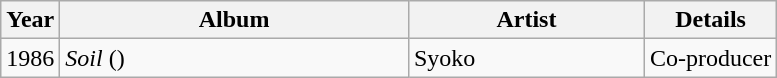<table class="wikitable">
<tr>
<th>Year</th>
<th style="width:225px;">Album</th>
<th style="width:150px;">Artist</th>
<th>Details</th>
</tr>
<tr>
<td>1986</td>
<td><em>Soil</em> (<em></em>)</td>
<td>Syoko</td>
<td>Co-producer</td>
</tr>
</table>
